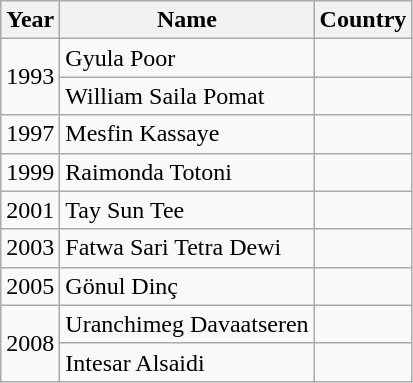<table class="wikitable plainrowheaders sortable">
<tr>
<th>Year</th>
<th>Name</th>
<th>Country</th>
</tr>
<tr>
<td rowspan="2">1993</td>
<td>Gyula Poor</td>
<td></td>
</tr>
<tr>
<td>William Saila Pomat</td>
<td></td>
</tr>
<tr>
<td>1997</td>
<td>Mesfin Kassaye</td>
<td></td>
</tr>
<tr>
<td>1999</td>
<td>Raimonda Totoni</td>
<td></td>
</tr>
<tr>
<td>2001</td>
<td>Tay Sun Tee</td>
<td></td>
</tr>
<tr>
<td>2003</td>
<td>Fatwa Sari Tetra Dewi</td>
<td></td>
</tr>
<tr>
<td>2005</td>
<td>Gönul Dinç</td>
<td></td>
</tr>
<tr>
<td rowspan="2">2008</td>
<td>Uranchimeg Davaatseren</td>
<td></td>
</tr>
<tr>
<td>Intesar Alsaidi</td>
<td></td>
</tr>
</table>
